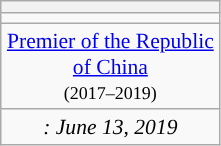<table class="wikitable" style="font-size:90%">
<tr>
<th scope="col" style="width:8em; font-size:120%; background:"></th>
</tr>
<tr>
<td></td>
</tr>
<tr style="text-align:center">
<td><a href='#'>Premier of the Republic of China</a> <br><small>(2017–2019)</small></td>
</tr>
<tr style="text-align:center">
<td><em>: June 13, 2019</em></td>
</tr>
</table>
